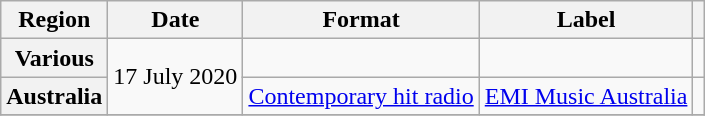<table class="wikitable plainrowheaders">
<tr>
<th>Region</th>
<th>Date</th>
<th>Format</th>
<th>Label</th>
<th></th>
</tr>
<tr>
<th scope="row">Various</th>
<td rowspan="2">17 July 2020</td>
<td></td>
<td></td>
<td></td>
</tr>
<tr>
<th scope="row">Australia</th>
<td><a href='#'>Contemporary hit radio</a></td>
<td><a href='#'>EMI Music Australia</a></td>
<td></td>
</tr>
<tr>
</tr>
</table>
